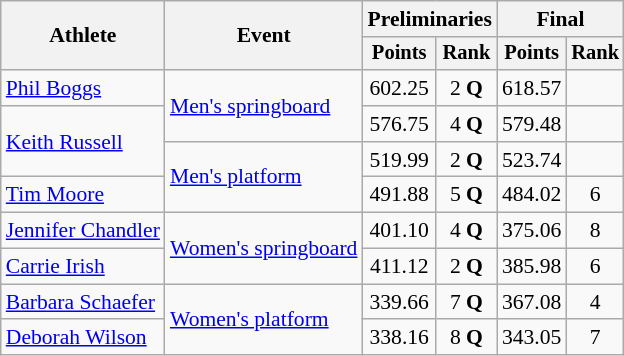<table class=wikitable style="font-size:90%;">
<tr>
<th rowspan="2">Athlete</th>
<th rowspan="2">Event</th>
<th colspan="2">Preliminaries</th>
<th colspan="2">Final</th>
</tr>
<tr style="font-size:95%">
<th>Points</th>
<th>Rank</th>
<th>Points</th>
<th>Rank</th>
</tr>
<tr align=center>
<td align=left><a href='#'>Phil Boggs</a></td>
<td align=left rowspan=2><a href='#'>Men's springboard</a></td>
<td>602.25</td>
<td>2 <strong>Q</strong></td>
<td>618.57</td>
<td></td>
</tr>
<tr align=center>
<td align=left rowspan=2><a href='#'>Keith Russell</a></td>
<td>576.75</td>
<td>4 <strong>Q</strong></td>
<td>579.48</td>
<td></td>
</tr>
<tr align=center>
<td align=left rowspan=2><a href='#'>Men's platform</a></td>
<td>519.99</td>
<td>2 <strong>Q</strong></td>
<td>523.74</td>
<td></td>
</tr>
<tr align=center>
<td align=left><a href='#'>Tim Moore</a></td>
<td>491.88</td>
<td>5 <strong>Q</strong></td>
<td>484.02</td>
<td>6</td>
</tr>
<tr align=center>
<td align=left><a href='#'>Jennifer Chandler</a></td>
<td align=left rowspan=2><a href='#'>Women's springboard</a></td>
<td>401.10</td>
<td>4 <strong>Q</strong></td>
<td>375.06</td>
<td>8</td>
</tr>
<tr align=center>
<td align=left><a href='#'>Carrie Irish</a></td>
<td>411.12</td>
<td>2 <strong>Q</strong></td>
<td>385.98</td>
<td>6</td>
</tr>
<tr align=center>
<td align=left><a href='#'>Barbara Schaefer</a></td>
<td align=left rowspan=2><a href='#'>Women's platform</a></td>
<td>339.66</td>
<td>7 <strong>Q</strong></td>
<td>367.08</td>
<td>4</td>
</tr>
<tr align=center>
<td align=left><a href='#'>Deborah Wilson</a></td>
<td>338.16</td>
<td>8 <strong>Q</strong></td>
<td>343.05</td>
<td>7</td>
</tr>
</table>
